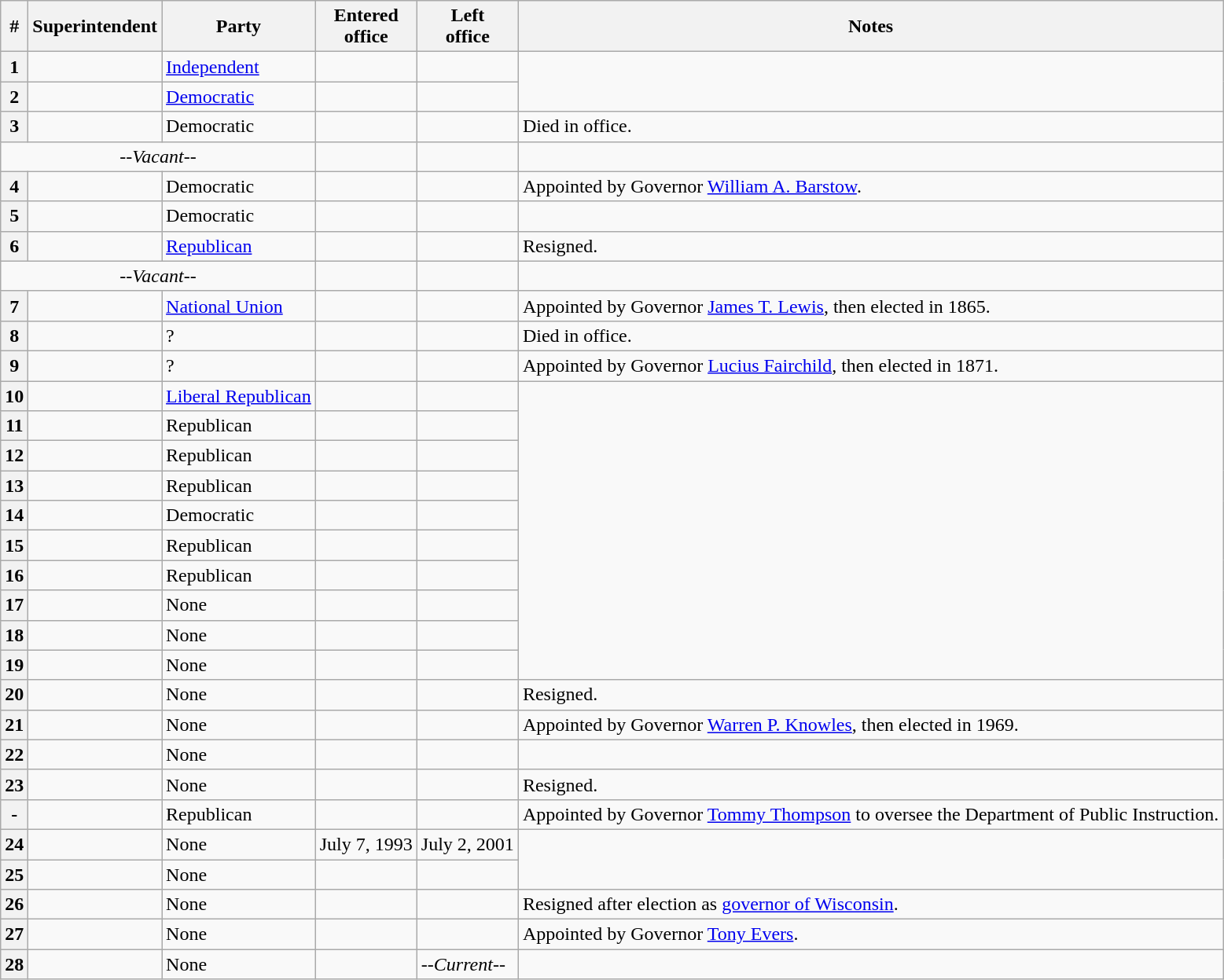<table class="wikitable sortable plainrowheaders">
<tr>
<th>#</th>
<th>Superintendent</th>
<th>Party</th>
<th>Entered<br>office</th>
<th>Left<br>office</th>
<th>Notes</th>
</tr>
<tr>
<th>1</th>
<td></td>
<td><a href='#'>Independent</a></td>
<td></td>
<td></td>
</tr>
<tr>
<th>2</th>
<td></td>
<td><a href='#'>Democratic</a></td>
<td></td>
<td></td>
</tr>
<tr>
<th>3</th>
<td></td>
<td>Democratic</td>
<td></td>
<td></td>
<td>Died in office.</td>
</tr>
<tr>
<td colspan="3" align="center"><em>--Vacant--</em></td>
<td></td>
<td></td>
</tr>
<tr>
<th>4</th>
<td></td>
<td>Democratic</td>
<td></td>
<td></td>
<td>Appointed by Governor <a href='#'>William&nbsp;A. Barstow</a>.</td>
</tr>
<tr>
<th>5</th>
<td></td>
<td>Democratic</td>
<td></td>
<td></td>
</tr>
<tr>
<th>6</th>
<td></td>
<td><a href='#'>Republican</a></td>
<td></td>
<td></td>
<td>Resigned.</td>
</tr>
<tr>
<td colspan="3" align="center"><em>--Vacant--</em></td>
<td></td>
<td></td>
</tr>
<tr>
<th>7</th>
<td></td>
<td><a href='#'>National Union</a></td>
<td></td>
<td></td>
<td>Appointed by Governor <a href='#'>James T. Lewis</a>, then elected in 1865.</td>
</tr>
<tr>
<th>8</th>
<td></td>
<td>?</td>
<td></td>
<td></td>
<td>Died in office.</td>
</tr>
<tr>
<th>9</th>
<td></td>
<td>?</td>
<td></td>
<td></td>
<td>Appointed by Governor <a href='#'>Lucius Fairchild</a>, then elected in 1871.</td>
</tr>
<tr>
<th>10</th>
<td></td>
<td><a href='#'>Liberal Republican</a></td>
<td></td>
<td></td>
</tr>
<tr>
<th>11</th>
<td></td>
<td>Republican</td>
<td></td>
<td></td>
</tr>
<tr>
<th>12</th>
<td></td>
<td>Republican</td>
<td></td>
<td></td>
</tr>
<tr>
<th>13</th>
<td></td>
<td>Republican</td>
<td></td>
<td></td>
</tr>
<tr>
<th>14</th>
<td></td>
<td>Democratic</td>
<td></td>
<td></td>
</tr>
<tr>
<th>15</th>
<td></td>
<td>Republican</td>
<td></td>
<td></td>
</tr>
<tr>
<th>16</th>
<td></td>
<td>Republican</td>
<td></td>
<td></td>
</tr>
<tr>
<th>17</th>
<td></td>
<td>None</td>
<td></td>
<td></td>
</tr>
<tr>
<th>18</th>
<td></td>
<td>None</td>
<td></td>
<td></td>
</tr>
<tr>
<th>19</th>
<td></td>
<td>None</td>
<td></td>
<td></td>
</tr>
<tr>
<th>20</th>
<td></td>
<td>None</td>
<td></td>
<td></td>
<td>Resigned.</td>
</tr>
<tr>
<th>21</th>
<td></td>
<td>None</td>
<td></td>
<td></td>
<td>Appointed by Governor <a href='#'>Warren P. Knowles</a>, then elected in 1969.</td>
</tr>
<tr>
<th>22</th>
<td></td>
<td>None</td>
<td></td>
<td></td>
</tr>
<tr>
<th>23</th>
<td></td>
<td>None</td>
<td></td>
<td></td>
<td>Resigned.</td>
</tr>
<tr>
<th>-</th>
<td></td>
<td>Republican</td>
<td></td>
<td></td>
<td>Appointed by Governor <a href='#'>Tommy Thompson</a> to oversee the Department of Public Instruction.</td>
</tr>
<tr>
<th>24</th>
<td></td>
<td>None</td>
<td {{Date table sorting>July 7, 1993</td>
<td {{Date table sorting>July 2, 2001</td>
</tr>
<tr>
<th>25</th>
<td></td>
<td>None</td>
<td></td>
<td></td>
</tr>
<tr>
<th>26</th>
<td></td>
<td>None</td>
<td></td>
<td></td>
<td>Resigned after election as <a href='#'>governor of Wisconsin</a>.</td>
</tr>
<tr>
<th>27</th>
<td></td>
<td>None</td>
<td></td>
<td></td>
<td>Appointed by Governor <a href='#'>Tony Evers</a>.</td>
</tr>
<tr>
<th>28</th>
<td></td>
<td>None</td>
<td></td>
<td><em>--Current--</em></td>
</tr>
</table>
